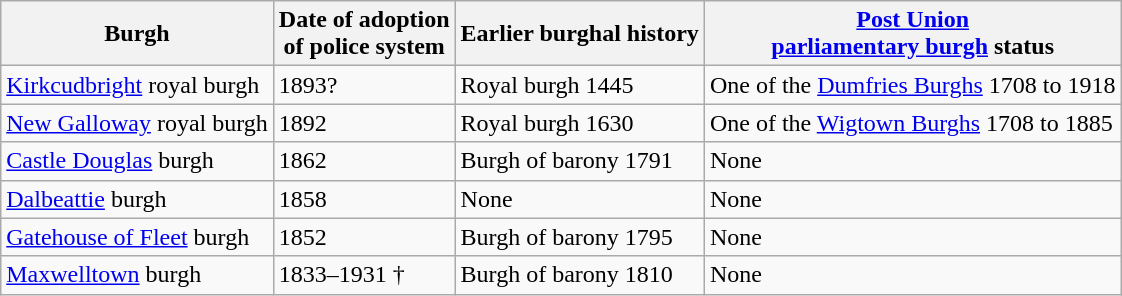<table class="wikitable">
<tr>
<th>Burgh</th>
<th>Date of adoption <br> of police system</th>
<th>Earlier burghal history</th>
<th><a href='#'>Post Union</a> <br> <a href='#'>parliamentary burgh</a> status</th>
</tr>
<tr>
<td><a href='#'>Kirkcudbright</a> royal burgh</td>
<td>1893?</td>
<td>Royal burgh 1445</td>
<td>One of the <a href='#'>Dumfries Burghs</a> 1708 to 1918</td>
</tr>
<tr>
<td><a href='#'>New Galloway</a> royal burgh</td>
<td>1892</td>
<td>Royal burgh 1630</td>
<td>One of the <a href='#'>Wigtown Burghs</a> 1708 to 1885</td>
</tr>
<tr>
<td><a href='#'>Castle Douglas</a> burgh</td>
<td>1862</td>
<td>Burgh of barony 1791</td>
<td>None</td>
</tr>
<tr>
<td><a href='#'>Dalbeattie</a> burgh</td>
<td>1858</td>
<td>None</td>
<td>None</td>
</tr>
<tr>
<td><a href='#'>Gatehouse of Fleet</a> burgh</td>
<td>1852</td>
<td>Burgh of barony 1795</td>
<td>None</td>
</tr>
<tr>
<td><a href='#'>Maxwelltown</a> burgh</td>
<td>1833–1931 †</td>
<td>Burgh of barony 1810</td>
<td>None</td>
</tr>
</table>
